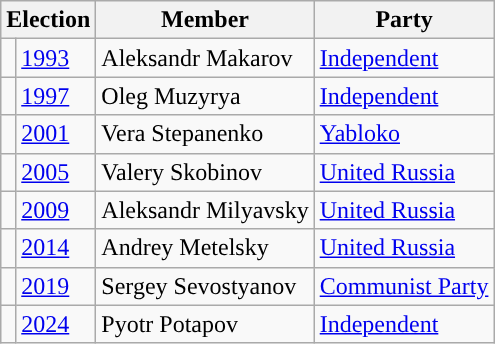<table class="wikitable">
<tr>
<th colspan="2">Election</th>
<th>Member</th>
<th>Party</th>
</tr>
<tr>
<td style="background-color:"></td>
<td><a href='#'>1993</a></td>
<td>Aleksandr Makarov</td>
<td><a href='#'>Independent</a></td>
</tr>
<tr>
<td style="background-color:"></td>
<td><a href='#'>1997</a></td>
<td>Oleg Muzyrya</td>
<td><a href='#'>Independent</a></td>
</tr>
<tr>
<td style="background-color:"></td>
<td><a href='#'>2001</a></td>
<td>Vera Stepanenko</td>
<td><a href='#'>Yabloko</a></td>
</tr>
<tr>
<td style="background-color:"></td>
<td><a href='#'>2005</a></td>
<td>Valery Skobinov</td>
<td><a href='#'>United Russia</a></td>
</tr>
<tr>
<td style="background-color:"></td>
<td><a href='#'>2009</a></td>
<td>Aleksandr Milyavsky</td>
<td><a href='#'>United Russia</a></td>
</tr>
<tr>
<td style="background-color:"></td>
<td><a href='#'>2014</a></td>
<td>Andrey Metelsky</td>
<td><a href='#'>United Russia</a></td>
</tr>
<tr>
<td style="background-color:"></td>
<td><a href='#'>2019</a></td>
<td>Sergey Sevostyanov</td>
<td><a href='#'>Communist Party</a></td>
</tr>
<tr>
<td style="background-color:"></td>
<td><a href='#'>2024</a></td>
<td>Pyotr Potapov</td>
<td><a href='#'>Independent</a></td>
</tr>
</table>
